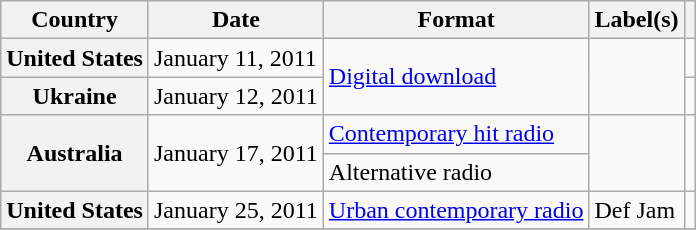<table class="wikitable plainrowheaders">
<tr>
<th scope="col">Country</th>
<th scope="col">Date</th>
<th scope="col">Format</th>
<th scope="col">Label(s)</th>
<th scope="col"></th>
</tr>
<tr>
<th scope="row">United States</th>
<td>January 11, 2011</td>
<td rowspan="2"><a href='#'>Digital download</a></td>
<td rowspan="2"></td>
<td style="text-align:center;"></td>
</tr>
<tr>
<th scope="row">Ukraine</th>
<td>January 12, 2011</td>
<td style="text-align:center;"></td>
</tr>
<tr>
<th scope="row" rowspan="2">Australia</th>
<td rowspan="2">January 17, 2011</td>
<td><a href='#'>Contemporary hit radio</a></td>
<td rowspan="2"></td>
<td rowspan="2" style="text-align:center;"></td>
</tr>
<tr>
<td>Alternative radio</td>
</tr>
<tr>
<th scope="row">United States</th>
<td>January 25, 2011</td>
<td><a href='#'>Urban contemporary radio</a></td>
<td>Def Jam</td>
<td style="text-align:center;"></td>
</tr>
<tr>
</tr>
</table>
